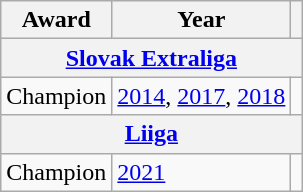<table class="wikitable">
<tr>
<th>Award</th>
<th>Year</th>
<th></th>
</tr>
<tr>
<th colspan="3"><a href='#'>Slovak Extraliga</a></th>
</tr>
<tr>
<td>Champion</td>
<td><a href='#'>2014</a>, <a href='#'>2017</a>, <a href='#'>2018</a></td>
</tr>
<tr>
<th colspan="3"><a href='#'>Liiga</a></th>
</tr>
<tr>
<td>Champion</td>
<td><a href='#'>2021</a></td>
<td></td>
</tr>
</table>
